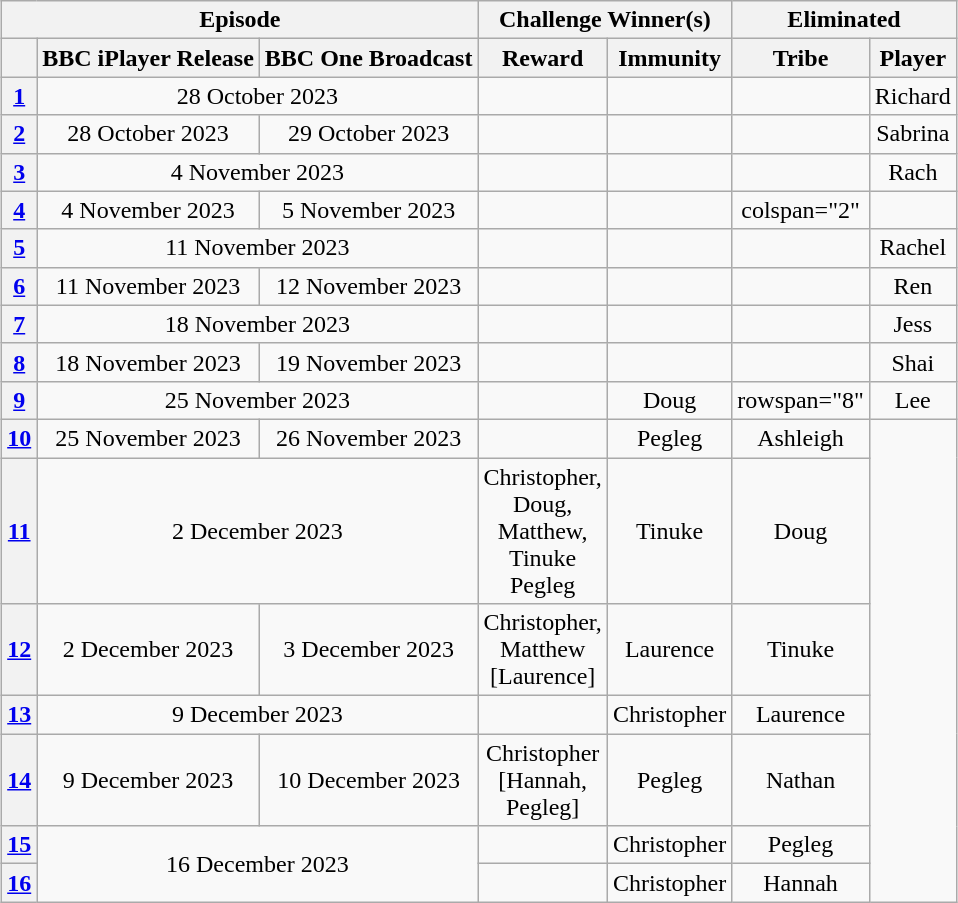<table class="wikitable" style="margin:auto; text-align:center">
<tr>
<th colspan="3">Episode</th>
<th colspan="2">Challenge Winner(s)</th>
<th colspan="2">Eliminated</th>
</tr>
<tr>
<th></th>
<th>BBC iPlayer Release</th>
<th>BBC One Broadcast</th>
<th>Reward</th>
<th>Immunity</th>
<th>Tribe</th>
<th>Player</th>
</tr>
<tr>
<th><a href='#'>1</a></th>
<td colspan="2">28 October 2023</td>
<td></td>
<td></td>
<td></td>
<td>Richard</td>
</tr>
<tr>
<th><a href='#'>2</a></th>
<td>28 October 2023</td>
<td>29 October 2023</td>
<td></td>
<td></td>
<td></td>
<td>Sabrina</td>
</tr>
<tr>
<th><a href='#'>3</a></th>
<td colspan="2">4 November 2023</td>
<td></td>
<td></td>
<td></td>
<td>Rach</td>
</tr>
<tr>
<th><a href='#'>4</a></th>
<td>4 November 2023</td>
<td>5 November 2023</td>
<td></td>
<td></td>
<td>colspan="2" </td>
</tr>
<tr>
<th><a href='#'>5</a></th>
<td colspan="2">11 November 2023</td>
<td></td>
<td></td>
<td></td>
<td>Rachel</td>
</tr>
<tr>
<th><a href='#'>6</a></th>
<td>11 November 2023</td>
<td>12 November 2023</td>
<td></td>
<td></td>
<td></td>
<td>Ren</td>
</tr>
<tr>
<th><a href='#'>7</a></th>
<td colspan="2">18 November 2023</td>
<td></td>
<td></td>
<td></td>
<td>Jess</td>
</tr>
<tr>
<th><a href='#'>8</a></th>
<td>18 November 2023</td>
<td>19 November 2023</td>
<td></td>
<td></td>
<td></td>
<td>Shai</td>
</tr>
<tr>
<th><a href='#'>9</a></th>
<td colspan="2">25 November 2023</td>
<td></td>
<td>Doug</td>
<td>rowspan="8" </td>
<td>Lee</td>
</tr>
<tr>
<th><a href='#'>10</a></th>
<td>25 November 2023</td>
<td>26 November 2023</td>
<td></td>
<td>Pegleg</td>
<td>Ashleigh</td>
</tr>
<tr>
<th><a href='#'>11</a></th>
<td colspan="2">2 December 2023</td>
<td>Christopher,<br>Doug,<br>Matthew,<br>Tinuke<br>Pegleg</td>
<td>Tinuke</td>
<td>Doug</td>
</tr>
<tr>
<th><a href='#'>12</a></th>
<td>2 December 2023</td>
<td>3 December 2023</td>
<td>Christopher,<br>Matthew<br>[Laurence]</td>
<td>Laurence</td>
<td>Tinuke</td>
</tr>
<tr>
<th><a href='#'>13</a></th>
<td colspan="2">9 December 2023</td>
<td></td>
<td>Christopher</td>
<td>Laurence</td>
</tr>
<tr>
<th><a href='#'>14</a></th>
<td>9 December 2023</td>
<td>10 December 2023</td>
<td>Christopher <br> [Hannah,<br> Pegleg]</td>
<td>Pegleg</td>
<td>Nathan</td>
</tr>
<tr>
<th><a href='#'>15</a></th>
<td colspan="2" rowspan="2">16 December 2023</td>
<td></td>
<td>Christopher</td>
<td>Pegleg</td>
</tr>
<tr>
<th><a href='#'>16</a></th>
<td></td>
<td>Christopher</td>
<td>Hannah</td>
</tr>
</table>
